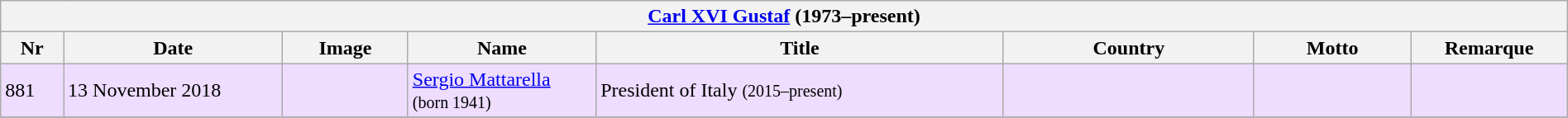<table class="wikitable" width=100%>
<tr>
<th colspan=8><a href='#'>Carl XVI Gustaf</a> (1973–present)</th>
</tr>
<tr>
<th width=4%>Nr</th>
<th width=14%>Date</th>
<th width=8%>Image</th>
<th width=12%>Name</th>
<th>Title</th>
<th width=16%>Country</th>
<th width=10%>Motto</th>
<th width=10%>Remarque</th>
</tr>
<tr bgcolor="#EEDDFF">
<td>881</td>
<td>13 November 2018</td>
<td></td>
<td><a href='#'>Sergio Mattarella</a> <br><small>(born 1941)</small></td>
<td>President of Italy <small>(2015–present)</small></td>
<td></td>
<td></td>
<td></td>
</tr>
<tr>
</tr>
</table>
